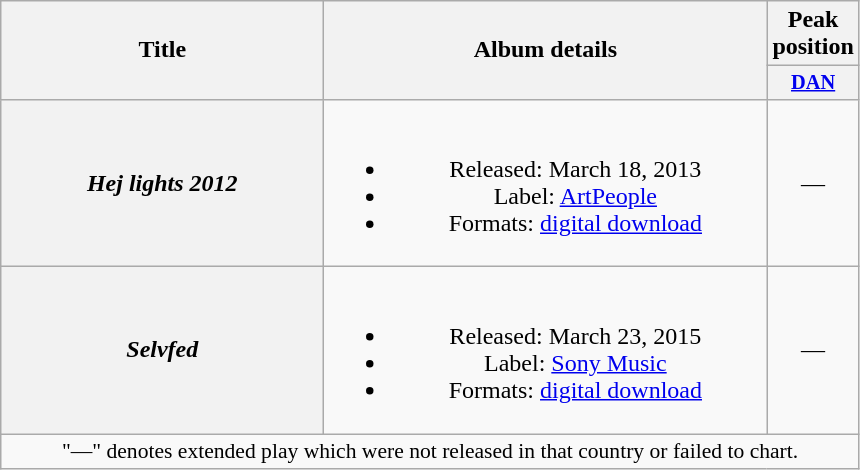<table class="wikitable plainrowheaders" style="text-align:center;">
<tr>
<th scope="col" rowspan="2" style="width:13em;">Title</th>
<th scope="col" rowspan="2" style="width:18em;">Album details</th>
<th scope="col" colspan="1">Peak position</th>
</tr>
<tr>
<th scope="col" style="width:3em;font-size:85%;"><a href='#'>DAN</a><br></th>
</tr>
<tr>
<th scope="row"><em>Hej lights 2012</em></th>
<td><br><ul><li>Released: March 18, 2013</li><li>Label: <a href='#'>ArtPeople</a></li><li>Formats: <a href='#'>digital download</a></li></ul></td>
<td>—</td>
</tr>
<tr>
<th scope="row"><em>Selvfed</em></th>
<td><br><ul><li>Released: March 23, 2015</li><li>Label: <a href='#'>Sony Music</a></li><li>Formats: <a href='#'>digital download</a></li></ul></td>
<td>—</td>
</tr>
<tr>
<td colspan="14" style="font-size:90%">"—" denotes extended play which were not released in that country or failed to chart.</td>
</tr>
</table>
